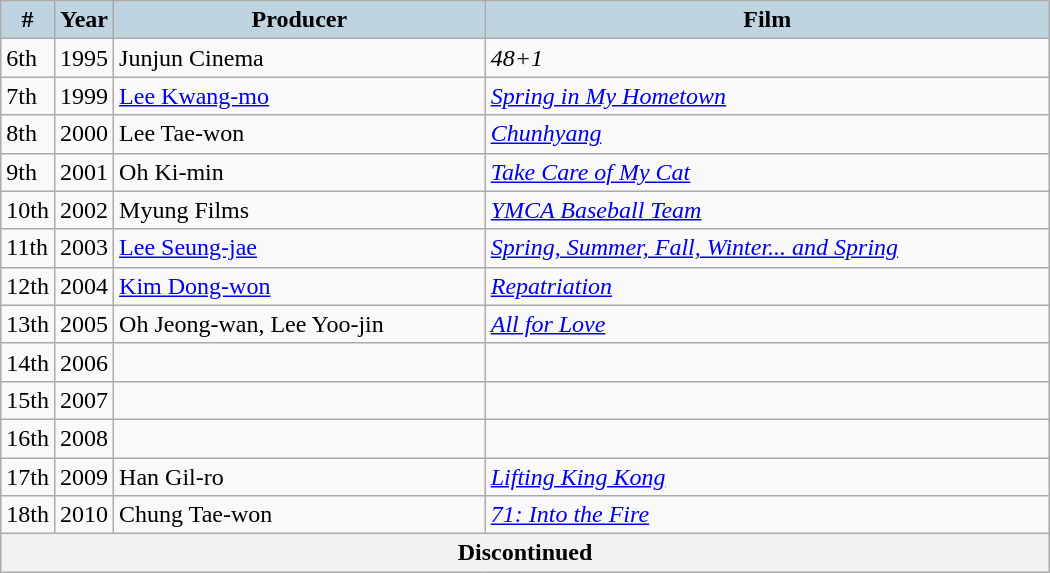<table class="wikitable" style="width:700px">
<tr>
<th style="background:#BED5E1; width:10px">#</th>
<th style="background:#BED5E1; width:10px">Year</th>
<th style="background:#BED5E1;">Producer</th>
<th style="background:#BED5E1;">Film</th>
</tr>
<tr>
<td>6th</td>
<td>1995</td>
<td>Junjun Cinema</td>
<td><em>48+1</em></td>
</tr>
<tr>
<td>7th</td>
<td>1999</td>
<td><a href='#'>Lee Kwang-mo</a></td>
<td><em><a href='#'>Spring in My Hometown</a></em></td>
</tr>
<tr>
<td>8th</td>
<td>2000</td>
<td>Lee Tae-won</td>
<td><em><a href='#'>Chunhyang</a></em></td>
</tr>
<tr>
<td>9th</td>
<td>2001</td>
<td>Oh Ki-min</td>
<td><em><a href='#'>Take Care of My Cat</a></em></td>
</tr>
<tr>
<td>10th</td>
<td>2002</td>
<td>Myung Films</td>
<td><em><a href='#'>YMCA Baseball Team</a></em></td>
</tr>
<tr>
<td>11th</td>
<td>2003</td>
<td><a href='#'>Lee Seung-jae</a></td>
<td><em><a href='#'>Spring, Summer, Fall, Winter... and Spring</a></em></td>
</tr>
<tr>
<td>12th</td>
<td>2004</td>
<td><a href='#'>Kim Dong-won</a></td>
<td><em><a href='#'>Repatriation</a></em></td>
</tr>
<tr>
<td>13th</td>
<td>2005</td>
<td>Oh Jeong-wan, Lee Yoo-jin</td>
<td><em><a href='#'>All for Love</a></em></td>
</tr>
<tr>
<td>14th</td>
<td>2006</td>
<td></td>
<td></td>
</tr>
<tr>
<td>15th</td>
<td>2007</td>
<td></td>
<td></td>
</tr>
<tr>
<td>16th</td>
<td>2008</td>
<td></td>
<td></td>
</tr>
<tr>
<td>17th</td>
<td>2009</td>
<td>Han Gil-ro</td>
<td><em><a href='#'>Lifting King Kong</a></em></td>
</tr>
<tr>
<td>18th</td>
<td>2010</td>
<td>Chung Tae-won</td>
<td><em><a href='#'>71: Into the Fire</a></em></td>
</tr>
<tr align=center>
<th colspan="4">Discontinued</th>
</tr>
</table>
